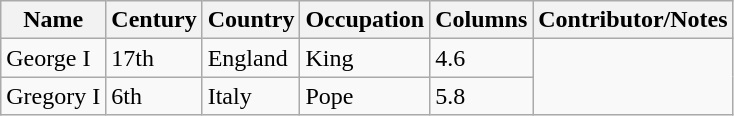<table class="wikitable">
<tr>
<th>Name</th>
<th>Century</th>
<th>Country</th>
<th>Occupation</th>
<th>Columns</th>
<th>Contributor/Notes</th>
</tr>
<tr>
<td>George I</td>
<td>17th</td>
<td>England</td>
<td>King</td>
<td>4.6</td>
</tr>
<tr>
<td>Gregory I</td>
<td>6th</td>
<td>Italy</td>
<td>Pope</td>
<td>5.8</td>
</tr>
</table>
